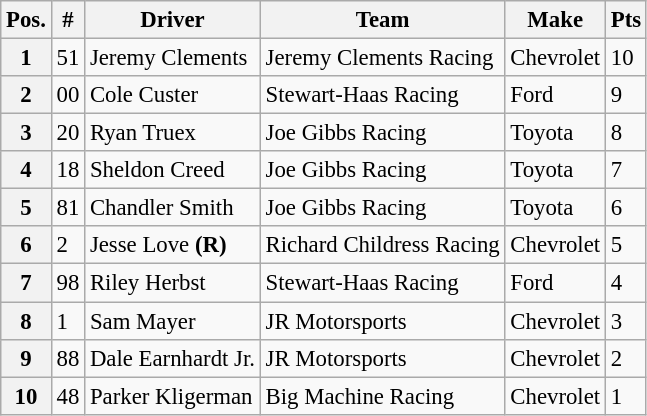<table class="wikitable" style="font-size:95%">
<tr>
<th>Pos.</th>
<th>#</th>
<th>Driver</th>
<th>Team</th>
<th>Make</th>
<th>Pts</th>
</tr>
<tr>
<th>1</th>
<td>51</td>
<td>Jeremy Clements</td>
<td>Jeremy Clements Racing</td>
<td>Chevrolet</td>
<td>10</td>
</tr>
<tr>
<th>2</th>
<td>00</td>
<td>Cole Custer</td>
<td>Stewart-Haas Racing</td>
<td>Ford</td>
<td>9</td>
</tr>
<tr>
<th>3</th>
<td>20</td>
<td>Ryan Truex</td>
<td>Joe Gibbs Racing</td>
<td>Toyota</td>
<td>8</td>
</tr>
<tr>
<th>4</th>
<td>18</td>
<td>Sheldon Creed</td>
<td>Joe Gibbs Racing</td>
<td>Toyota</td>
<td>7</td>
</tr>
<tr>
<th>5</th>
<td>81</td>
<td>Chandler Smith</td>
<td>Joe Gibbs Racing</td>
<td>Toyota</td>
<td>6</td>
</tr>
<tr>
<th>6</th>
<td>2</td>
<td>Jesse Love <strong>(R)</strong></td>
<td>Richard Childress Racing</td>
<td>Chevrolet</td>
<td>5</td>
</tr>
<tr>
<th>7</th>
<td>98</td>
<td>Riley Herbst</td>
<td>Stewart-Haas Racing</td>
<td>Ford</td>
<td>4</td>
</tr>
<tr>
<th>8</th>
<td>1</td>
<td>Sam Mayer</td>
<td>JR Motorsports</td>
<td>Chevrolet</td>
<td>3</td>
</tr>
<tr>
<th>9</th>
<td>88</td>
<td>Dale Earnhardt Jr.</td>
<td>JR Motorsports</td>
<td>Chevrolet</td>
<td>2</td>
</tr>
<tr>
<th>10</th>
<td>48</td>
<td>Parker Kligerman</td>
<td>Big Machine Racing</td>
<td>Chevrolet</td>
<td>1</td>
</tr>
</table>
